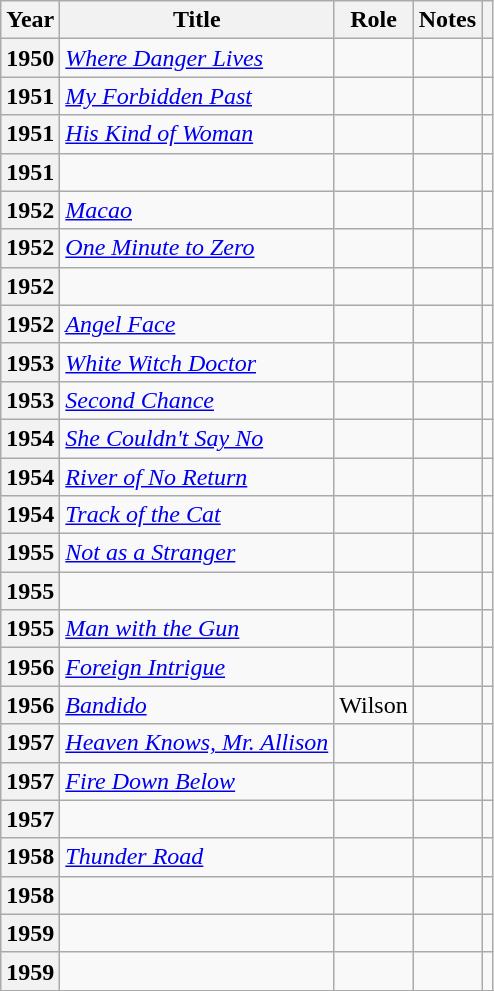<table class="wikitable plainrowheaders sortable" style="margin-right: 0;">
<tr>
<th scope="col">Year</th>
<th scope="col">Title</th>
<th scope="col">Role</th>
<th scope="col" class="unsortable">Notes</th>
<th scope="col" class="unsortable"></th>
</tr>
<tr>
<th scope="row">1950</th>
<td><em><a href='#'>Where Danger Lives</a></em></td>
<td></td>
<td></td>
<td style="text-align: center;"></td>
</tr>
<tr>
<th scope="row">1951</th>
<td><em><a href='#'>My Forbidden Past</a></em></td>
<td></td>
<td></td>
<td style="text-align: center;"></td>
</tr>
<tr>
<th scope="row">1951</th>
<td><em><a href='#'>His Kind of Woman</a></em></td>
<td></td>
<td></td>
<td style="text-align: center;"></td>
</tr>
<tr>
<th scope="row">1951</th>
<td><em></em></td>
<td></td>
<td></td>
<td style="text-align: center;"></td>
</tr>
<tr>
<th scope="row">1952</th>
<td><em><a href='#'>Macao</a></em></td>
<td></td>
<td></td>
<td style="text-align: center;"></td>
</tr>
<tr>
<th scope="row">1952</th>
<td><em><a href='#'>One Minute to Zero</a></em></td>
<td></td>
<td></td>
<td style="text-align: center;"></td>
</tr>
<tr>
<th scope="row">1952</th>
<td><em></em></td>
<td></td>
<td></td>
<td style="text-align: center;"></td>
</tr>
<tr>
<th scope="row">1952</th>
<td><em><a href='#'>Angel Face</a></em></td>
<td></td>
<td></td>
<td style="text-align: center;"></td>
</tr>
<tr>
<th scope="row">1953</th>
<td><em><a href='#'>White Witch Doctor</a></em></td>
<td></td>
<td></td>
<td style="text-align: center;"></td>
</tr>
<tr>
<th scope="row">1953</th>
<td><em><a href='#'>Second Chance</a></em></td>
<td></td>
<td></td>
<td style="text-align: center;"></td>
</tr>
<tr>
<th scope="row">1954</th>
<td><em><a href='#'>She Couldn't Say No</a></em></td>
<td></td>
<td></td>
<td style="text-align: center;"></td>
</tr>
<tr>
<th scope="row">1954</th>
<td><em><a href='#'>River of No Return</a></em></td>
<td></td>
<td></td>
<td style="text-align: center;"></td>
</tr>
<tr>
<th scope="row">1954</th>
<td><em><a href='#'>Track of the Cat</a></em></td>
<td></td>
<td></td>
<td style="text-align: center;"></td>
</tr>
<tr>
<th scope="row">1955</th>
<td><em><a href='#'>Not as a Stranger</a></em></td>
<td></td>
<td></td>
<td style="text-align: center;"></td>
</tr>
<tr>
<th scope="row">1955</th>
<td><em></em></td>
<td></td>
<td></td>
<td style="text-align: center;"></td>
</tr>
<tr>
<th scope="row">1955</th>
<td><em><a href='#'>Man with the Gun</a></em></td>
<td></td>
<td></td>
<td style="text-align: center;"></td>
</tr>
<tr>
<th scope="row">1956</th>
<td><em><a href='#'>Foreign Intrigue</a></em></td>
<td></td>
<td></td>
<td style="text-align: center;"></td>
</tr>
<tr>
<th scope="row">1956</th>
<td><em><a href='#'>Bandido</a></em></td>
<td>Wilson</td>
<td></td>
<td style="text-align: center;"></td>
</tr>
<tr>
<th scope="row">1957</th>
<td><em><a href='#'>Heaven Knows, Mr. Allison</a></em></td>
<td></td>
<td></td>
<td style="text-align: center;"></td>
</tr>
<tr>
<th scope="row">1957</th>
<td><em><a href='#'>Fire Down Below</a></em></td>
<td></td>
<td></td>
<td style="text-align: center;"></td>
</tr>
<tr>
<th scope="row">1957</th>
<td><em></em></td>
<td></td>
<td></td>
<td style="text-align: center;"></td>
</tr>
<tr>
<th scope="row">1958</th>
<td><em><a href='#'>Thunder Road</a></em></td>
<td></td>
<td></td>
<td style="text-align: center;"></td>
</tr>
<tr>
<th scope="row">1958</th>
<td><em></em></td>
<td></td>
<td></td>
<td style="text-align: center;"></td>
</tr>
<tr>
<th scope="row">1959</th>
<td><em></em></td>
<td></td>
<td></td>
<td style="text-align: center;"></td>
</tr>
<tr>
<th scope="row">1959</th>
<td><em></em></td>
<td></td>
<td></td>
<td style="text-align: center;"></td>
</tr>
<tr>
</tr>
</table>
